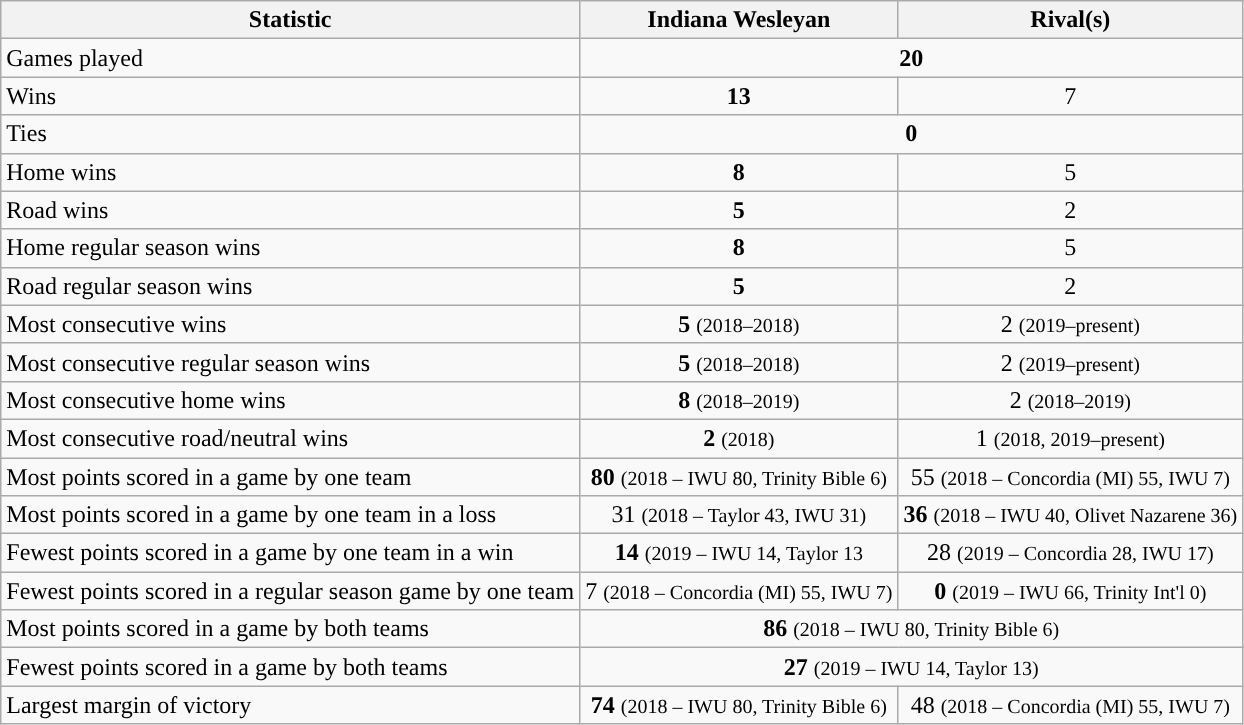<table class="wikitable"; style= "text-align: ">
<tr>
<th width=px>Statistic</th>
<th width=px>Indiana Wesleyan</th>
<th width=px>Rival(s)</th>
</tr>
<tr>
<td>Games played</td>
<td style="text-align:center;" colspan="2"><strong>20</strong></td>
</tr>
<tr>
<td>Wins</td>
<td align=center><strong>13</strong></td>
<td align=center>7</td>
</tr>
<tr>
<td>Ties</td>
<td style="text-align:center;" colspan="2"><strong>0</strong><br></td>
</tr>
<tr>
<td>Home wins</td>
<td align=center><strong>8</strong></td>
<td align=center>5</td>
</tr>
<tr>
<td>Road wins</td>
<td align=center><strong>5</strong></td>
<td align=center>2<br></td>
</tr>
<tr>
<td>Home regular season wins</td>
<td align=center><strong>8</strong></td>
<td align=center>5</td>
</tr>
<tr>
<td>Road regular season wins</td>
<td align=center><strong>5</strong></td>
<td align=center>2<br></td>
</tr>
<tr>
<td>Most consecutive wins</td>
<td align=center><strong>5</strong> <small>(2018–2018) </small></td>
<td align=center>2 <small>(2019–present)</small></td>
</tr>
<tr>
<td>Most consecutive regular season wins</td>
<td align=center><strong>5</strong> <small>(2018–2018) </small></td>
<td align=center>2 <small>(2019–present)</small><br></td>
</tr>
<tr>
<td>Most consecutive home wins</td>
<td align=center><strong>8</strong> <small>(2018–2019) </small></td>
<td align=center>2 <small>(2018–2019)</small></td>
</tr>
<tr>
<td>Most consecutive road/neutral wins</td>
<td align=center><strong>2</strong> <small>(2018) </small></td>
<td align=center>1 <small>(2018, 2019–present)</small></td>
</tr>
<tr>
<td>Most points scored in a game by one team</td>
<td align=center><strong>80</strong> <small>(2018 – IWU 80, Trinity Bible 6) </small></td>
<td align=center>55 <small>(2018 – Concordia (MI) 55, IWU 7)</small></td>
</tr>
<tr>
<td>Most points scored in a game by one team in a loss</td>
<td align=center>31 <small>(2018 – Taylor 43, IWU 31) </small></td>
<td align=center><strong>36</strong> <small>(2018 – IWU 40, Olivet Nazarene 36)</small></td>
</tr>
<tr>
<td>Fewest points scored in a game by one team in a win</td>
<td align=center><strong>14</strong> <small>(2019 – IWU 14, Taylor 13 </small></td>
<td align=center>28 <small>(2019 – Concordia 28, IWU 17)</small></td>
</tr>
<tr>
<td>Fewest points scored in a regular season game by one team</td>
<td align=center>7 <small>(2018  – Concordia (MI) 55, IWU 7) </small></td>
<td align=center><strong>0</strong> <small>(2019 – IWU 66, Trinity Int'l 0)</small><br></td>
</tr>
<tr>
<td>Most points scored in a game by both teams</td>
<td style="text-align:center;" colspan="2"><strong>86</strong> <small>(2018 – IWU 80, Trinity Bible 6)</small></td>
</tr>
<tr>
<td>Fewest points scored in a game by both teams</td>
<td style="text-align:center;" colspan="2"><strong>27</strong> <small>(2019  – IWU 14, Taylor 13)</small></td>
</tr>
<tr>
<td>Largest margin of victory</td>
<td align=center><strong>74</strong> <small>(2018 – IWU 80, Trinity Bible 6) </small></td>
<td align=center>48 <small>(2018  – Concordia (MI) 55, IWU 7)</small></td>
</tr>
</table>
